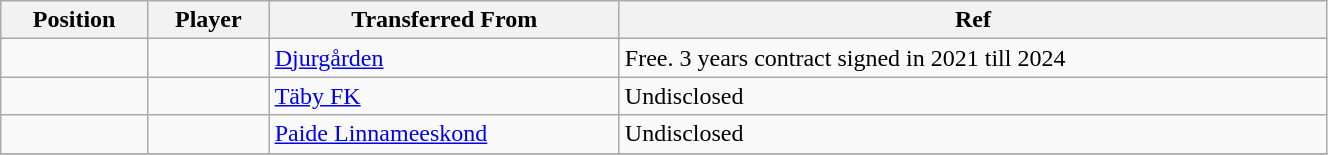<table class="wikitable sortable" style="width:70%; text-align:center; font-size:100%; text-align:left;">
<tr>
<th><strong>Position</strong></th>
<th><strong>Player</strong></th>
<th><strong>Transferred From</strong></th>
<th><strong>Ref</strong></th>
</tr>
<tr>
<td></td>
<td></td>
<td> <a href='#'>Djurgården</a></td>
<td>Free.  3 years contract signed in 2021 till 2024</td>
</tr>
<tr>
<td></td>
<td></td>
<td> <a href='#'>Täby FK</a></td>
<td>Undisclosed</td>
</tr>
<tr>
<td></td>
<td></td>
<td> <a href='#'>Paide Linnameeskond</a></td>
<td>Undisclosed</td>
</tr>
<tr>
</tr>
</table>
